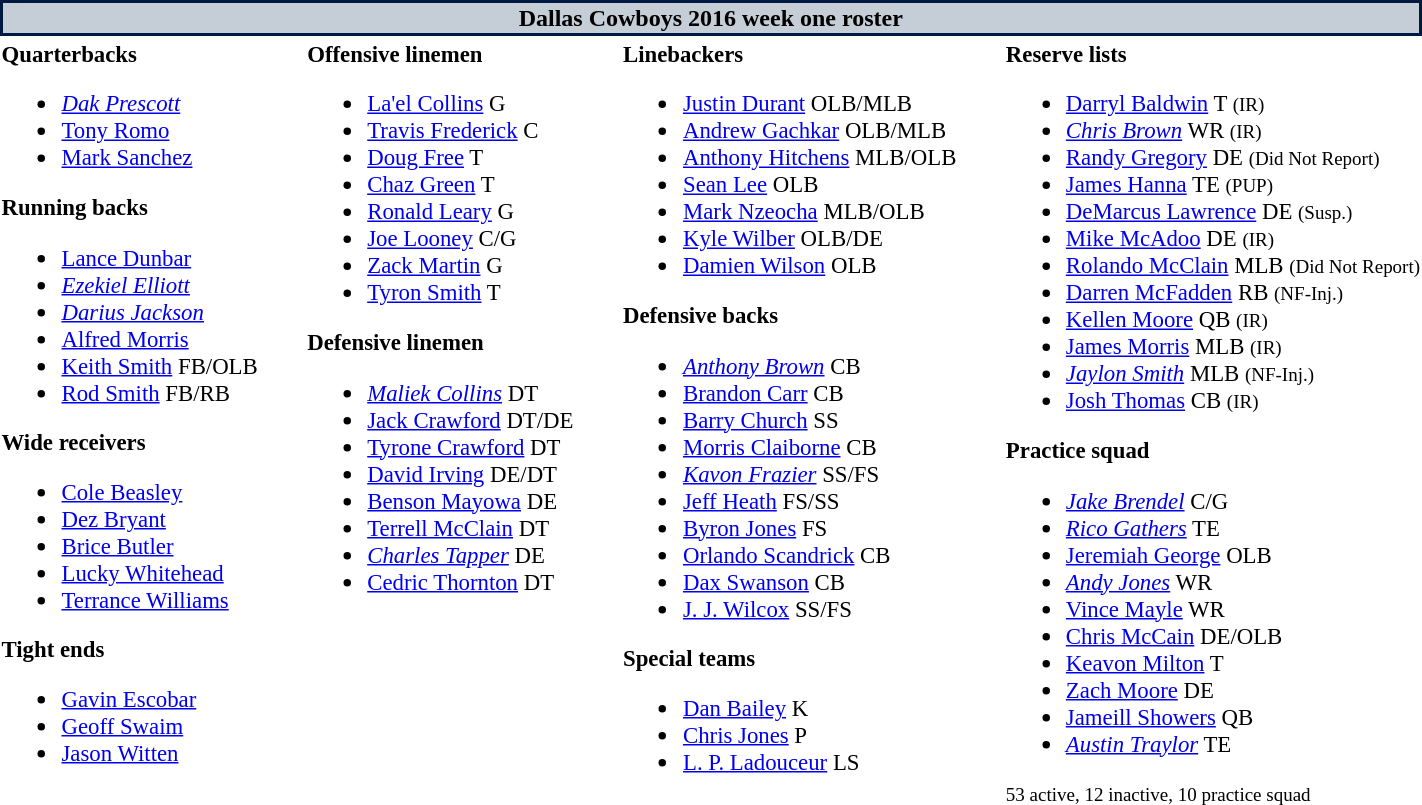<table class="toccolours" style="text-align: left;">
<tr>
<th colspan="7" style="background:#c5ced6; color:black; border: 2px solid #001942; text-align: center;">Dallas Cowboys 2016 week one roster</th>
</tr>
<tr>
<td style="font-size:95%; vertical-align:top;"><strong>Quarterbacks</strong><br><ul><li> <em><a href='#'>Dak Prescott</a></em></li><li> <a href='#'>Tony Romo</a></li><li> <a href='#'>Mark Sanchez</a></li></ul><strong>Running backs</strong><ul><li> <a href='#'>Lance Dunbar</a></li><li> <em><a href='#'>Ezekiel Elliott</a></em></li><li> <em><a href='#'>Darius Jackson</a></em></li><li> <a href='#'>Alfred Morris</a></li><li> <a href='#'>Keith Smith</a> FB/OLB</li><li> <a href='#'>Rod Smith</a> FB/RB</li></ul><strong>Wide receivers</strong><ul><li> <a href='#'>Cole Beasley</a></li><li> <a href='#'>Dez Bryant</a></li><li> <a href='#'>Brice Butler</a></li><li> <a href='#'>Lucky Whitehead</a></li><li> <a href='#'>Terrance Williams</a></li></ul><strong>Tight ends</strong><ul><li> <a href='#'>Gavin Escobar</a></li><li> <a href='#'>Geoff Swaim</a></li><li> <a href='#'>Jason Witten</a></li></ul></td>
<td style="width: 25px;"></td>
<td style="font-size:95%; vertical-align:top;"><strong>Offensive linemen</strong><br><ul><li> <a href='#'>La'el Collins</a> G</li><li> <a href='#'>Travis Frederick</a> C</li><li> <a href='#'>Doug Free</a> T</li><li> <a href='#'>Chaz Green</a> T</li><li> <a href='#'>Ronald Leary</a> G</li><li> <a href='#'>Joe Looney</a> C/G</li><li> <a href='#'>Zack Martin</a> G</li><li> <a href='#'>Tyron Smith</a> T</li></ul><strong>Defensive linemen</strong><ul><li> <em><a href='#'>Maliek Collins</a></em> DT</li><li> <a href='#'>Jack Crawford</a> DT/DE</li><li> <a href='#'>Tyrone Crawford</a> DT</li><li> <a href='#'>David Irving</a> DE/DT</li><li> <a href='#'>Benson Mayowa</a> DE</li><li> <a href='#'>Terrell McClain</a> DT</li><li> <em><a href='#'>Charles Tapper</a></em> DE</li><li> <a href='#'>Cedric Thornton</a> DT</li></ul></td>
<td style="width: 25px;"></td>
<td style="font-size:95%; vertical-align:top;"><strong>Linebackers</strong><br><ul><li> <a href='#'>Justin Durant</a> OLB/MLB</li><li> <a href='#'>Andrew Gachkar</a> OLB/MLB</li><li> <a href='#'>Anthony Hitchens</a> MLB/OLB</li><li> <a href='#'>Sean Lee</a> OLB</li><li> <a href='#'>Mark Nzeocha</a> MLB/OLB</li><li> <a href='#'>Kyle Wilber</a> OLB/DE</li><li> <a href='#'>Damien Wilson</a> OLB</li></ul><strong>Defensive backs</strong><ul><li> <em><a href='#'>Anthony Brown</a></em> CB</li><li> <a href='#'>Brandon Carr</a> CB</li><li> <a href='#'>Barry Church</a> SS</li><li> <a href='#'>Morris Claiborne</a> CB</li><li> <em><a href='#'>Kavon Frazier</a></em> SS/FS</li><li> <a href='#'>Jeff Heath</a> FS/SS</li><li> <a href='#'>Byron Jones</a> FS</li><li> <a href='#'>Orlando Scandrick</a> CB</li><li> <a href='#'>Dax Swanson</a> CB</li><li> <a href='#'>J. J. Wilcox</a> SS/FS</li></ul><strong>Special teams</strong><ul><li> <a href='#'>Dan Bailey</a> K</li><li> <a href='#'>Chris Jones</a> P</li><li> <a href='#'>L. P. Ladouceur</a> LS</li></ul></td>
<td style="width: 25px;"></td>
<td style="font-size:95%; vertical-align:top;"><strong>Reserve lists</strong><br><ul><li> <a href='#'>Darryl Baldwin</a> T <small>(IR)</small> </li><li> <em><a href='#'>Chris Brown</a></em> WR <small>(IR)</small> </li><li> <a href='#'>Randy Gregory</a> DE <small>(Did Not Report)</small></li><li> <a href='#'>James Hanna</a> TE <small>(PUP)</small> </li><li> <a href='#'>DeMarcus Lawrence</a> DE <small>(Susp.)</small></li><li> <a href='#'>Mike McAdoo</a> DE <small>(IR)</small> </li><li> <a href='#'>Rolando McClain</a> MLB <small>(Did Not Report)</small></li><li> <a href='#'>Darren McFadden</a> RB <small>(NF-Inj.)</small> </li><li> <a href='#'>Kellen Moore</a> QB <small>(IR)</small> </li><li> <a href='#'>James Morris</a> MLB <small>(IR)</small> </li><li> <em><a href='#'>Jaylon Smith</a></em> MLB <small>(NF-Inj.)</small> </li><li> <a href='#'>Josh Thomas</a> CB <small>(IR)</small> </li></ul><strong>Practice squad</strong><ul><li> <em><a href='#'>Jake Brendel</a></em> C/G</li><li> <em><a href='#'>Rico Gathers</a></em> TE</li><li> <a href='#'>Jeremiah George</a> OLB</li><li> <em><a href='#'>Andy Jones</a></em> WR</li><li> <a href='#'>Vince Mayle</a> WR</li><li> <a href='#'>Chris McCain</a> DE/OLB</li><li> <a href='#'>Keavon Milton</a> T</li><li> <a href='#'>Zach Moore</a> DE</li><li> <a href='#'>Jameill Showers</a> QB</li><li> <em><a href='#'>Austin Traylor</a></em> TE</li></ul><small>53 active, 12 inactive, 10 practice squad</small></td>
</tr>
</table>
